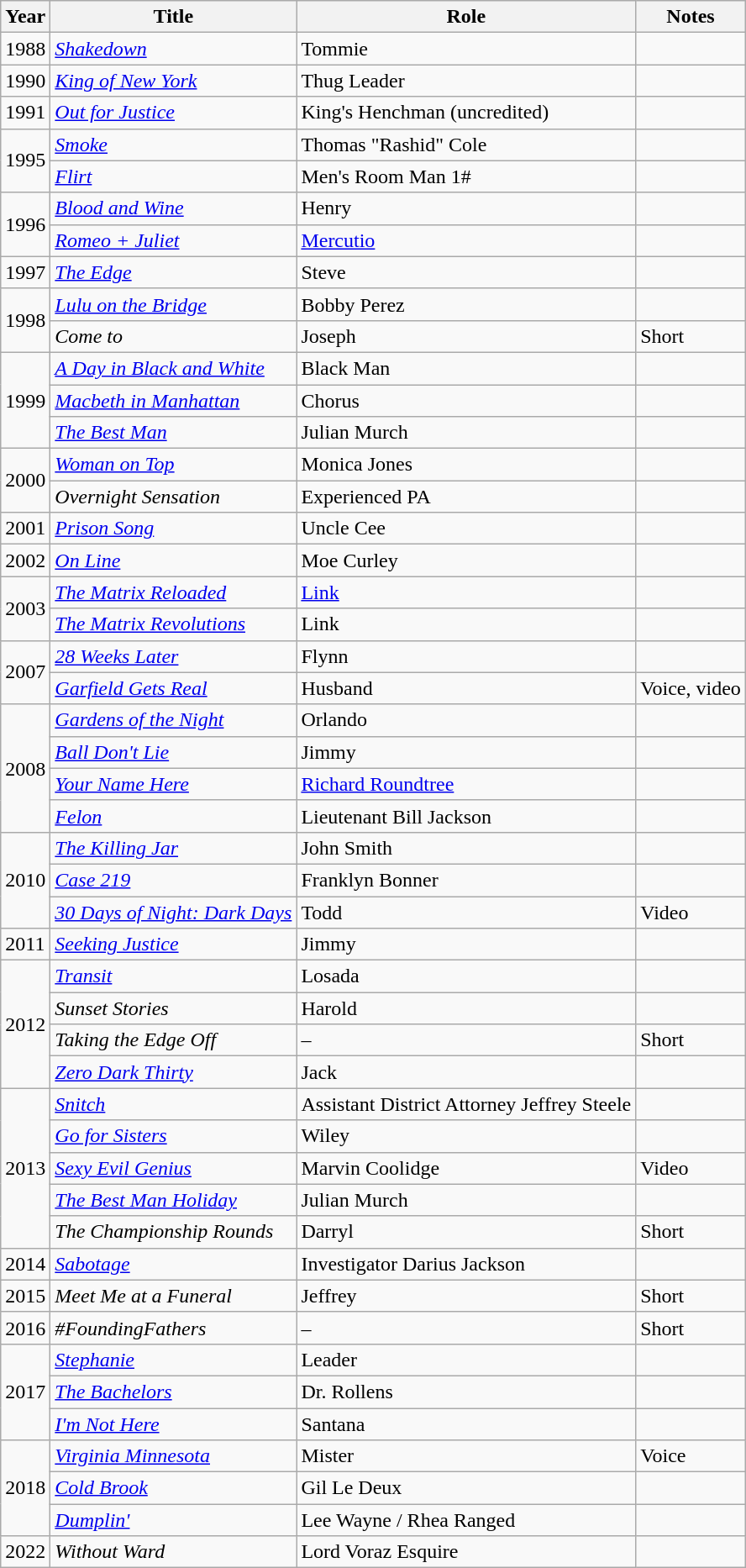<table class="wikitable sortable">
<tr>
<th>Year</th>
<th>Title</th>
<th>Role</th>
<th class="unsortable">Notes</th>
</tr>
<tr>
<td>1988</td>
<td><em><a href='#'>Shakedown</a></em></td>
<td>Tommie</td>
<td></td>
</tr>
<tr>
<td>1990</td>
<td><em><a href='#'>King of New York</a></em></td>
<td>Thug Leader</td>
<td></td>
</tr>
<tr>
<td>1991</td>
<td><em><a href='#'>Out for Justice</a></em></td>
<td>King's Henchman (uncredited)</td>
<td></td>
</tr>
<tr>
<td rowspan="2">1995</td>
<td><em><a href='#'>Smoke</a></em></td>
<td>Thomas "Rashid" Cole</td>
<td></td>
</tr>
<tr>
<td><em><a href='#'>Flirt</a></em></td>
<td>Men's Room Man 1#</td>
<td></td>
</tr>
<tr>
<td rowspan="2">1996</td>
<td><em><a href='#'>Blood and Wine</a></em></td>
<td>Henry</td>
<td></td>
</tr>
<tr>
<td><em><a href='#'>Romeo + Juliet</a></em></td>
<td><a href='#'>Mercutio</a></td>
<td></td>
</tr>
<tr>
<td>1997</td>
<td><em><a href='#'>The Edge</a></em></td>
<td>Steve</td>
<td></td>
</tr>
<tr>
<td rowspan="2">1998</td>
<td><em><a href='#'>Lulu on the Bridge</a></em></td>
<td>Bobby Perez</td>
<td></td>
</tr>
<tr>
<td><em>Come to</em></td>
<td>Joseph</td>
<td>Short</td>
</tr>
<tr>
<td rowspan="3">1999</td>
<td><em><a href='#'>A Day in Black and White</a></em></td>
<td>Black Man</td>
<td></td>
</tr>
<tr>
<td><em><a href='#'>Macbeth in Manhattan</a></em></td>
<td>Chorus</td>
<td></td>
</tr>
<tr>
<td><em><a href='#'>The Best Man</a></em></td>
<td>Julian Murch</td>
<td></td>
</tr>
<tr>
<td rowspan="2">2000</td>
<td><em><a href='#'>Woman on Top</a></em></td>
<td>Monica Jones</td>
<td></td>
</tr>
<tr>
<td><em>Overnight Sensation</em></td>
<td>Experienced PA</td>
<td></td>
</tr>
<tr>
<td>2001</td>
<td><em><a href='#'>Prison Song</a></em></td>
<td>Uncle Cee</td>
<td></td>
</tr>
<tr>
<td>2002</td>
<td><em><a href='#'>On Line</a></em></td>
<td>Moe Curley</td>
<td></td>
</tr>
<tr>
<td rowspan="2">2003</td>
<td><em><a href='#'>The Matrix Reloaded</a></em></td>
<td><a href='#'>Link</a></td>
<td></td>
</tr>
<tr>
<td><em><a href='#'>The Matrix Revolutions</a></em></td>
<td>Link</td>
<td></td>
</tr>
<tr>
<td rowspan="2">2007</td>
<td><em><a href='#'>28 Weeks Later</a></em></td>
<td>Flynn</td>
<td></td>
</tr>
<tr>
<td><em><a href='#'>Garfield Gets Real</a></em></td>
<td>Husband</td>
<td>Voice, video</td>
</tr>
<tr>
<td rowspan="4">2008</td>
<td><em><a href='#'>Gardens of the Night</a></em></td>
<td>Orlando</td>
<td></td>
</tr>
<tr>
<td><em><a href='#'>Ball Don't Lie</a></em></td>
<td>Jimmy</td>
<td></td>
</tr>
<tr>
<td><em><a href='#'>Your Name Here</a></em></td>
<td><a href='#'>Richard Roundtree</a></td>
<td></td>
</tr>
<tr>
<td><em><a href='#'>Felon</a></em></td>
<td>Lieutenant Bill Jackson</td>
<td></td>
</tr>
<tr>
<td rowspan="3">2010</td>
<td><em><a href='#'>The Killing Jar</a></em></td>
<td>John Smith</td>
<td></td>
</tr>
<tr>
<td><em><a href='#'>Case 219</a></em></td>
<td>Franklyn Bonner</td>
<td></td>
</tr>
<tr>
<td><em><a href='#'>30 Days of Night: Dark Days</a></em></td>
<td>Todd</td>
<td>Video</td>
</tr>
<tr>
<td>2011</td>
<td><em><a href='#'>Seeking Justice</a></em></td>
<td>Jimmy</td>
<td></td>
</tr>
<tr>
<td rowspan="4">2012</td>
<td><em><a href='#'>Transit</a></em></td>
<td>Losada</td>
<td></td>
</tr>
<tr>
<td><em>Sunset Stories</em></td>
<td>Harold</td>
<td></td>
</tr>
<tr>
<td><em>Taking the Edge Off</em></td>
<td>–</td>
<td>Short</td>
</tr>
<tr>
<td><em><a href='#'>Zero Dark Thirty</a></em></td>
<td>Jack</td>
<td></td>
</tr>
<tr>
<td rowspan="5">2013</td>
<td><em><a href='#'>Snitch</a></em></td>
<td>Assistant District Attorney Jeffrey Steele</td>
<td></td>
</tr>
<tr>
<td><em><a href='#'>Go for Sisters</a></em></td>
<td>Wiley</td>
<td></td>
</tr>
<tr>
<td><em><a href='#'>Sexy Evil Genius</a></em></td>
<td>Marvin Coolidge</td>
<td>Video</td>
</tr>
<tr>
<td><em><a href='#'>The Best Man Holiday</a></em></td>
<td>Julian Murch</td>
<td></td>
</tr>
<tr>
<td><em>The Championship Rounds</em></td>
<td>Darryl</td>
<td>Short</td>
</tr>
<tr>
<td>2014</td>
<td><em><a href='#'>Sabotage</a></em></td>
<td>Investigator Darius Jackson</td>
<td></td>
</tr>
<tr>
<td>2015</td>
<td><em>Meet Me at a Funeral</em></td>
<td>Jeffrey</td>
<td>Short</td>
</tr>
<tr>
<td>2016</td>
<td><em>#FoundingFathers</em></td>
<td>–</td>
<td>Short</td>
</tr>
<tr>
<td rowspan=3>2017</td>
<td><em><a href='#'>Stephanie</a></em></td>
<td>Leader</td>
<td></td>
</tr>
<tr>
<td><em><a href='#'>The Bachelors</a></em></td>
<td>Dr. Rollens</td>
<td></td>
</tr>
<tr>
<td><em><a href='#'>I'm Not Here</a></em></td>
<td>Santana</td>
<td></td>
</tr>
<tr>
<td rowspan=3>2018</td>
<td><em><a href='#'>Virginia Minnesota</a></em></td>
<td>Mister</td>
<td>Voice</td>
</tr>
<tr>
<td><em><a href='#'>Cold Brook</a></em></td>
<td>Gil Le Deux</td>
<td></td>
</tr>
<tr>
<td><em><a href='#'>Dumplin'</a></em></td>
<td>Lee Wayne / Rhea Ranged</td>
<td></td>
</tr>
<tr>
<td>2022</td>
<td><em>Without Ward</em></td>
<td>Lord Voraz Esquire</td>
<td></td>
</tr>
</table>
